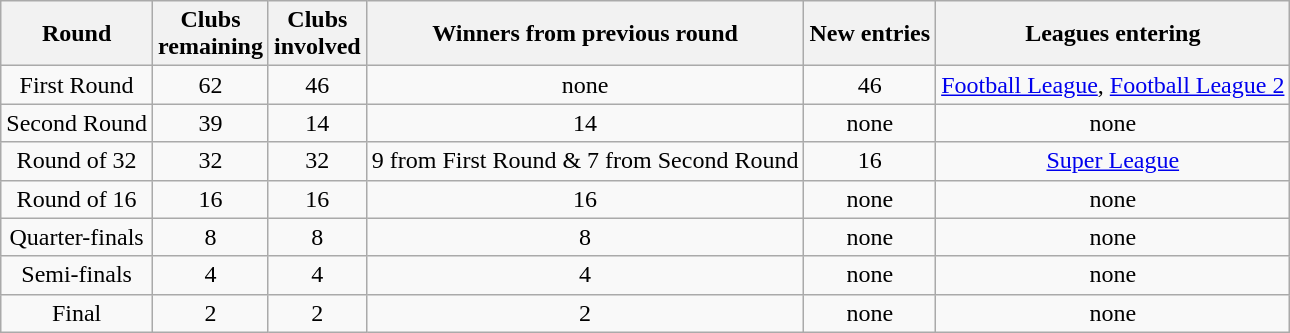<table class="wikitable" style="text-align:center">
<tr>
<th>Round</th>
<th>Clubs<br>remaining</th>
<th>Clubs<br>involved</th>
<th>Winners from previous round</th>
<th>New entries</th>
<th>Leagues entering</th>
</tr>
<tr>
<td>First Round</td>
<td>62</td>
<td>46</td>
<td>none</td>
<td>46</td>
<td><a href='#'>Football League</a>, <a href='#'>Football League 2</a></td>
</tr>
<tr>
<td>Second Round</td>
<td>39</td>
<td>14</td>
<td>14</td>
<td>none</td>
<td>none</td>
</tr>
<tr>
<td>Round of 32</td>
<td>32</td>
<td>32</td>
<td>9 from First Round & 7 from Second Round</td>
<td>16</td>
<td><a href='#'>Super League</a></td>
</tr>
<tr>
<td>Round of 16</td>
<td>16</td>
<td>16</td>
<td>16</td>
<td>none</td>
<td>none</td>
</tr>
<tr>
<td>Quarter-finals</td>
<td>8</td>
<td>8</td>
<td>8</td>
<td>none</td>
<td>none</td>
</tr>
<tr>
<td>Semi-finals</td>
<td>4</td>
<td>4</td>
<td>4</td>
<td>none</td>
<td>none</td>
</tr>
<tr>
<td>Final</td>
<td align="center">2</td>
<td align="center">2</td>
<td align="center">2</td>
<td align="center">none</td>
<td>none</td>
</tr>
</table>
